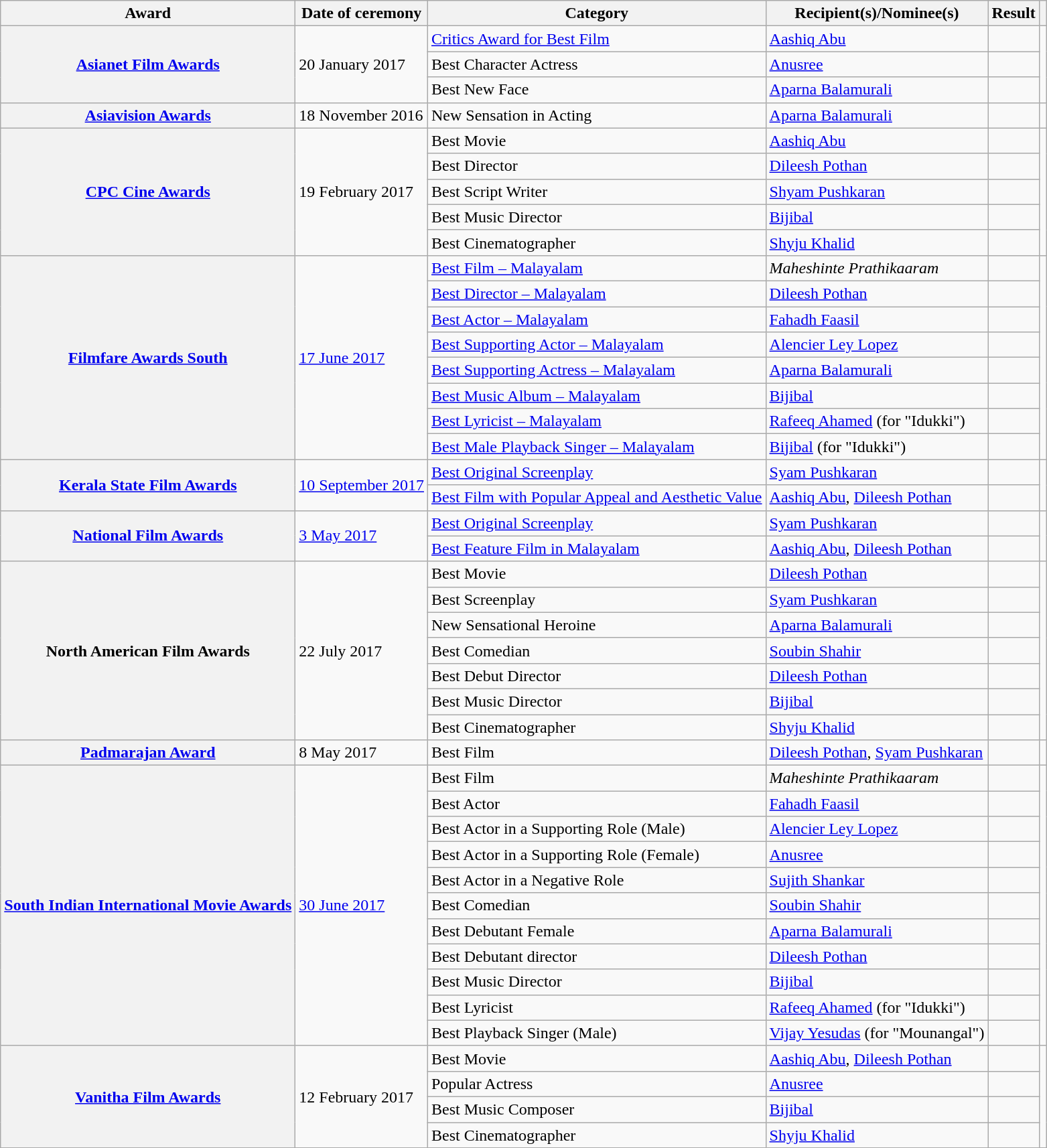<table class="wikitable plainrowheaders sortable">
<tr>
<th scope="col">Award</th>
<th scope="col">Date of ceremony</th>
<th scope="col">Category</th>
<th scope="col">Recipient(s)/Nominee(s)</th>
<th scope="col">Result</th>
<th scope="col" class="unsortable"></th>
</tr>
<tr>
<th scope="row" rowspan="3"><a href='#'>Asianet Film Awards</a></th>
<td rowspan="3">20 January 2017</td>
<td><a href='#'>Critics Award for Best Film</a></td>
<td><a href='#'>Aashiq Abu</a></td>
<td></td>
<td style="text-align:center;" rowspan="3"><br></td>
</tr>
<tr>
<td>Best Character Actress</td>
<td><a href='#'>Anusree</a></td>
<td></td>
</tr>
<tr>
<td>Best New Face</td>
<td><a href='#'>Aparna Balamurali</a></td>
<td></td>
</tr>
<tr>
<th scope="row"><a href='#'>Asiavision Awards</a></th>
<td>18 November 2016</td>
<td>New Sensation in Acting</td>
<td><a href='#'>Aparna Balamurali</a></td>
<td></td>
<td style="text-align:center;"></td>
</tr>
<tr>
<th scope="row" rowspan="5"><a href='#'>CPC Cine Awards</a></th>
<td rowspan="5">19 February 2017</td>
<td>Best Movie</td>
<td><a href='#'>Aashiq Abu</a></td>
<td></td>
<td style="text-align:center;" rowspan="5"></td>
</tr>
<tr>
<td>Best Director</td>
<td><a href='#'>Dileesh Pothan</a></td>
<td></td>
</tr>
<tr>
<td>Best Script Writer</td>
<td><a href='#'>Shyam Pushkaran</a></td>
<td></td>
</tr>
<tr>
<td>Best Music Director</td>
<td><a href='#'>Bijibal</a></td>
<td></td>
</tr>
<tr>
<td>Best Cinematographer</td>
<td><a href='#'>Shyju Khalid</a></td>
<td></td>
</tr>
<tr>
<th scope="row" rowspan="8"><a href='#'>Filmfare Awards South</a></th>
<td rowspan="8"><a href='#'>17 June 2017</a></td>
<td><a href='#'>Best Film – Malayalam</a></td>
<td><em>Maheshinte Prathikaaram</em></td>
<td></td>
<td style="text-align:center;" rowspan="8"><br></td>
</tr>
<tr>
<td><a href='#'>Best Director – Malayalam</a></td>
<td><a href='#'>Dileesh Pothan</a></td>
<td></td>
</tr>
<tr>
<td><a href='#'>Best Actor – Malayalam</a></td>
<td><a href='#'>Fahadh Faasil</a></td>
<td></td>
</tr>
<tr>
<td><a href='#'>Best Supporting Actor – Malayalam</a></td>
<td><a href='#'>Alencier Ley Lopez</a></td>
<td></td>
</tr>
<tr>
<td><a href='#'>Best Supporting Actress – Malayalam</a></td>
<td><a href='#'>Aparna Balamurali</a></td>
<td></td>
</tr>
<tr>
<td><a href='#'>Best Music Album – Malayalam</a></td>
<td><a href='#'>Bijibal</a></td>
<td></td>
</tr>
<tr>
<td><a href='#'>Best Lyricist – Malayalam</a></td>
<td><a href='#'>Rafeeq Ahamed</a> (for "Idukki")</td>
<td></td>
</tr>
<tr>
<td><a href='#'>Best Male Playback Singer – Malayalam</a></td>
<td><a href='#'>Bijibal</a> (for "Idukki")</td>
<td></td>
</tr>
<tr>
<th scope="row" rowspan="2"><a href='#'>Kerala State Film Awards</a></th>
<td rowspan="2"><a href='#'>10 September 2017</a></td>
<td><a href='#'>Best Original Screenplay</a></td>
<td><a href='#'>Syam Pushkaran</a></td>
<td></td>
<td style="text-align:center;" rowspan="2"><br></td>
</tr>
<tr>
<td><a href='#'>Best Film with Popular Appeal and Aesthetic Value</a></td>
<td><a href='#'>Aashiq Abu</a>, <a href='#'>Dileesh Pothan</a></td>
<td></td>
</tr>
<tr>
<th scope="row" rowspan="2"><a href='#'>National Film Awards</a></th>
<td rowspan="2"><a href='#'>3 May 2017</a></td>
<td><a href='#'>Best Original Screenplay</a></td>
<td><a href='#'>Syam Pushkaran</a></td>
<td></td>
<td style="text-align:center;" rowspan="2"></td>
</tr>
<tr>
<td><a href='#'>Best Feature Film in Malayalam</a></td>
<td><a href='#'>Aashiq Abu</a>, <a href='#'>Dileesh Pothan</a></td>
<td></td>
</tr>
<tr>
<th scope="row" rowspan="7">North American Film Awards</th>
<td rowspan="7">22 July 2017</td>
<td>Best Movie</td>
<td><a href='#'>Dileesh Pothan</a></td>
<td></td>
<td style="text-align:center;" rowspan="7"></td>
</tr>
<tr>
<td>Best Screenplay</td>
<td><a href='#'>Syam Pushkaran</a></td>
<td></td>
</tr>
<tr>
<td>New Sensational Heroine</td>
<td><a href='#'>Aparna Balamurali</a></td>
<td></td>
</tr>
<tr>
<td>Best Comedian</td>
<td><a href='#'>Soubin Shahir</a></td>
<td></td>
</tr>
<tr>
<td>Best Debut Director</td>
<td><a href='#'>Dileesh Pothan</a></td>
<td></td>
</tr>
<tr>
<td>Best Music Director</td>
<td><a href='#'>Bijibal</a></td>
<td></td>
</tr>
<tr>
<td>Best Cinematographer</td>
<td><a href='#'>Shyju Khalid</a></td>
<td></td>
</tr>
<tr>
<th scope="row"><a href='#'>Padmarajan Award</a></th>
<td>8 May 2017</td>
<td>Best Film</td>
<td><a href='#'>Dileesh Pothan</a>, <a href='#'>Syam Pushkaran</a></td>
<td></td>
<td style="text-align:center;"><br></td>
</tr>
<tr>
<th scope="row" rowspan="11"><a href='#'>South Indian International Movie Awards</a></th>
<td rowspan="11"><a href='#'>30 June 2017</a></td>
<td>Best Film</td>
<td><em>Maheshinte Prathikaaram</em></td>
<td></td>
<td style="text-align:center;" rowspan="11"><br></td>
</tr>
<tr>
<td>Best Actor</td>
<td><a href='#'>Fahadh Faasil</a></td>
<td></td>
</tr>
<tr>
<td>Best Actor in a Supporting Role (Male)</td>
<td><a href='#'>Alencier Ley Lopez</a></td>
<td></td>
</tr>
<tr>
<td>Best Actor in a Supporting Role (Female)</td>
<td><a href='#'>Anusree</a></td>
<td></td>
</tr>
<tr>
<td>Best Actor in a Negative Role</td>
<td><a href='#'>Sujith Shankar</a></td>
<td></td>
</tr>
<tr>
<td>Best Comedian</td>
<td><a href='#'>Soubin Shahir</a></td>
<td></td>
</tr>
<tr>
<td>Best Debutant Female</td>
<td><a href='#'>Aparna Balamurali</a></td>
<td></td>
</tr>
<tr>
<td>Best Debutant director</td>
<td><a href='#'>Dileesh Pothan</a></td>
<td></td>
</tr>
<tr>
<td>Best Music Director</td>
<td><a href='#'>Bijibal</a></td>
<td></td>
</tr>
<tr>
<td>Best Lyricist</td>
<td><a href='#'>Rafeeq Ahamed</a> (for "Idukki")</td>
<td></td>
</tr>
<tr>
<td>Best Playback Singer (Male)</td>
<td><a href='#'>Vijay Yesudas</a> (for "Mounangal")</td>
<td></td>
</tr>
<tr>
<th scope="row" rowspan="4"><a href='#'>Vanitha Film Awards</a></th>
<td rowspan="4">12 February 2017</td>
<td>Best Movie</td>
<td><a href='#'>Aashiq Abu</a>, <a href='#'>Dileesh Pothan</a></td>
<td></td>
<td style="text-align:center;" rowspan="4"></td>
</tr>
<tr>
<td>Popular Actress</td>
<td><a href='#'>Anusree</a></td>
<td></td>
</tr>
<tr>
<td>Best Music Composer</td>
<td><a href='#'>Bijibal</a></td>
<td></td>
</tr>
<tr>
<td>Best Cinematographer</td>
<td><a href='#'>Shyju Khalid</a></td>
<td></td>
</tr>
</table>
